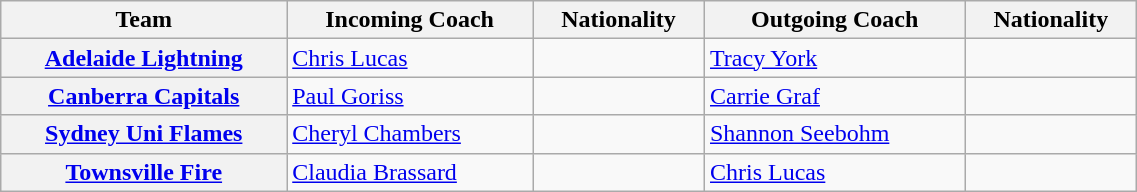<table class="wikitable" style="width:60%;">
<tr>
<th scope="col">Team</th>
<th scope="col">Incoming Coach</th>
<th scope="col">Nationality</th>
<th scope="col">Outgoing Coach</th>
<th scope="col">Nationality</th>
</tr>
<tr>
<th scope="row"><a href='#'>Adelaide Lightning</a></th>
<td><a href='#'>Chris Lucas</a></td>
<td></td>
<td><a href='#'>Tracy York</a></td>
<td></td>
</tr>
<tr>
<th scope="row"><a href='#'>Canberra Capitals</a></th>
<td><a href='#'>Paul Goriss</a></td>
<td></td>
<td><a href='#'>Carrie Graf</a></td>
<td></td>
</tr>
<tr>
<th scope="row"><a href='#'>Sydney Uni Flames</a></th>
<td><a href='#'>Cheryl Chambers</a></td>
<td></td>
<td><a href='#'>Shannon Seebohm</a></td>
<td></td>
</tr>
<tr>
<th scope="row"><a href='#'>Townsville Fire</a></th>
<td><a href='#'>Claudia Brassard</a></td>
<td></td>
<td><a href='#'>Chris Lucas</a></td>
<td></td>
</tr>
</table>
